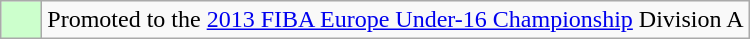<table class="wikitable">
<tr>
<td width=20px bgcolor="#ccffcc"></td>
<td>Promoted to the <a href='#'>2013 FIBA Europe Under-16 Championship</a> Division A</td>
</tr>
</table>
